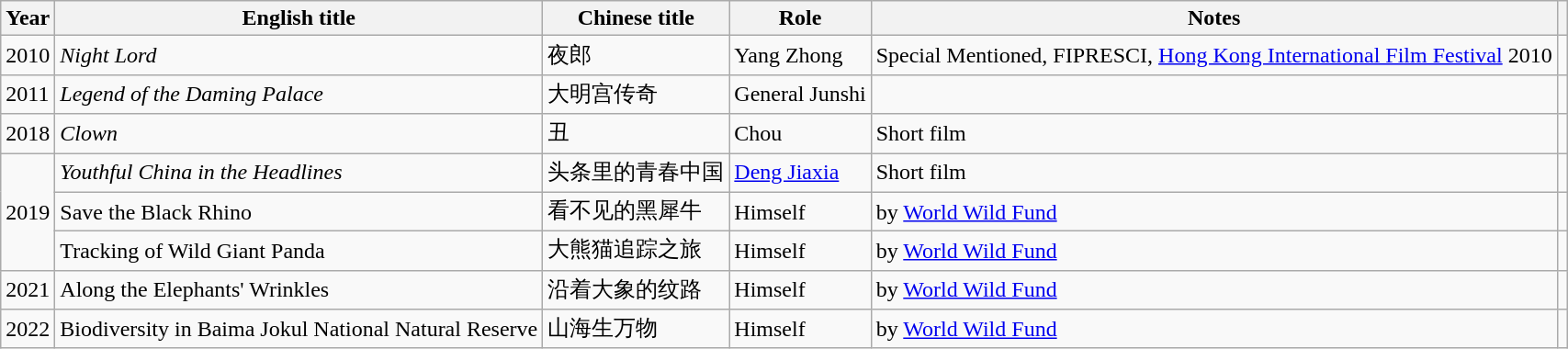<table class="wikitable sortable">
<tr>
<th>Year</th>
<th>English title</th>
<th>Chinese title</th>
<th>Role</th>
<th scope="col" class="unsortable">Notes</th>
<th scope="col" class="unsortable"></th>
</tr>
<tr>
<td>2010</td>
<td><em>Night Lord </em></td>
<td>夜郎</td>
<td>Yang Zhong</td>
<td>Special Mentioned, FIPRESCI, <a href='#'>Hong Kong International Film Festival</a> 2010</td>
</tr>
<tr>
<td>2011</td>
<td><em>Legend of the Daming Palace</em></td>
<td>大明宫传奇</td>
<td>General Junshi</td>
<td></td>
<td style="text-align:center;"></td>
</tr>
<tr>
<td>2018</td>
<td><em>Clown</em></td>
<td>丑</td>
<td>Chou</td>
<td>Short film</td>
<td style="text-align:center;"></td>
</tr>
<tr>
<td rowspan="3">2019</td>
<td><em>Youthful China in the Headlines</em></td>
<td>头条里的青春中国</td>
<td><a href='#'>Deng Jiaxia</a></td>
<td>Short film</td>
<td style="text-align:center;"></td>
</tr>
<tr>
<td>Save the Black Rhino</td>
<td>看不见的黑犀牛</td>
<td>Himself</td>
<td>by <a href='#'>World Wild Fund</a></td>
<td></td>
</tr>
<tr>
<td>Tracking of Wild Giant Panda</td>
<td>大熊猫追踪之旅</td>
<td>Himself</td>
<td>by <a href='#'>World Wild Fund</a></td>
<td></td>
</tr>
<tr>
<td>2021</td>
<td>Along the Elephants' Wrinkles</td>
<td>沿着大象的纹路</td>
<td>Himself</td>
<td>by <a href='#'>World Wild Fund</a></td>
<td></td>
</tr>
<tr>
<td>2022</td>
<td>Biodiversity in Baima Jokul National Natural Reserve</td>
<td>山海生万物</td>
<td>Himself</td>
<td>by <a href='#'>World Wild Fund</a></td>
<td></td>
</tr>
</table>
